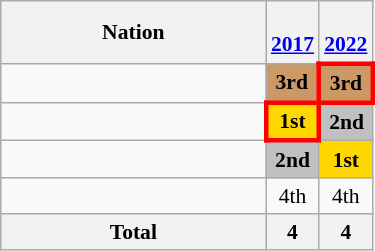<table class="wikitable" style="text-align:center; font-size:90%">
<tr>
<th width=170>Nation</th>
<th><br><a href='#'>2017</a></th>
<th><br><a href='#'>2022</a></th>
</tr>
<tr>
<td align=left></td>
<td bgcolor=#cc9966><strong>3rd</strong></td>
<td style="border: 3px solid red" bgcolor=#cc9966><strong>3rd</strong></td>
</tr>
<tr>
<td align=left></td>
<td style="border: 3px solid red" bgcolor=gold><strong>1st</strong></td>
<td bgcolor=silver><strong>2nd</strong></td>
</tr>
<tr>
<td align=left></td>
<td bgcolor=silver><strong>2nd</strong></td>
<td bgcolor=gold><strong>1st</strong></td>
</tr>
<tr>
<td align=left></td>
<td>4th</td>
<td>4th</td>
</tr>
<tr>
<th>Total</th>
<th>4</th>
<th>4</th>
</tr>
</table>
